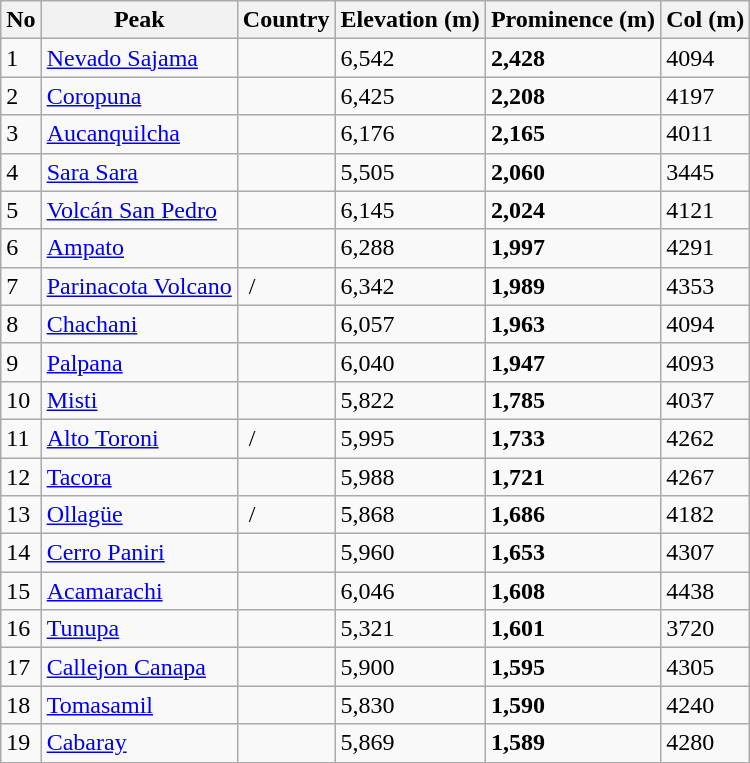<table class="wikitable sortable">
<tr>
<th>No</th>
<th>Peak</th>
<th>Country</th>
<th>Elevation (m)</th>
<th>Prominence (m)</th>
<th>Col (m)</th>
</tr>
<tr>
<td>1</td>
<td><a href='#'>Nevado Sajama</a></td>
<td></td>
<td>6,542</td>
<td><strong>2,428</strong></td>
<td>4094</td>
</tr>
<tr>
<td>2</td>
<td><a href='#'>Coropuna</a></td>
<td></td>
<td>6,425</td>
<td><strong>2,208</strong></td>
<td>4197</td>
</tr>
<tr>
<td>3</td>
<td><a href='#'>Aucanquilcha</a></td>
<td></td>
<td>6,176</td>
<td><strong>2,165</strong></td>
<td>4011</td>
</tr>
<tr>
<td>4</td>
<td><a href='#'>Sara Sara</a></td>
<td></td>
<td>5,505</td>
<td><strong>2,060</strong></td>
<td>3445</td>
</tr>
<tr>
<td>5</td>
<td><a href='#'>Volcán San Pedro</a></td>
<td></td>
<td>6,145</td>
<td><strong>2,024</strong></td>
<td>4121</td>
</tr>
<tr>
<td>6</td>
<td><a href='#'>Ampato</a></td>
<td></td>
<td>6,288</td>
<td><strong>1,997</strong></td>
<td>4291</td>
</tr>
<tr>
<td>7</td>
<td><a href='#'>Parinacota Volcano</a></td>
<td> / </td>
<td>6,342</td>
<td><strong>1,989</strong></td>
<td>4353</td>
</tr>
<tr>
<td>8</td>
<td><a href='#'>Chachani</a></td>
<td></td>
<td>6,057</td>
<td><strong>1,963</strong></td>
<td>4094</td>
</tr>
<tr>
<td>9</td>
<td><a href='#'>Palpana</a></td>
<td></td>
<td>6,040</td>
<td><strong>1,947</strong></td>
<td>4093</td>
</tr>
<tr>
<td>10</td>
<td><a href='#'>Misti</a></td>
<td></td>
<td>5,822</td>
<td><strong>1,785</strong></td>
<td>4037</td>
</tr>
<tr>
<td>11</td>
<td><a href='#'>Alto Toroni</a></td>
<td> / </td>
<td>5,995</td>
<td><strong>1,733</strong></td>
<td>4262</td>
</tr>
<tr>
<td>12</td>
<td><a href='#'>Tacora</a></td>
<td></td>
<td>5,988</td>
<td><strong>1,721</strong></td>
<td>4267</td>
</tr>
<tr>
<td>13</td>
<td><a href='#'>Ollagüe</a></td>
<td> / </td>
<td>5,868</td>
<td><strong>1,686</strong></td>
<td>4182</td>
</tr>
<tr>
<td>14</td>
<td><a href='#'>Cerro Paniri</a></td>
<td></td>
<td>5,960</td>
<td><strong>1,653</strong></td>
<td>4307</td>
</tr>
<tr>
<td>15</td>
<td><a href='#'>Acamarachi</a></td>
<td></td>
<td>6,046</td>
<td><strong>1,608</strong></td>
<td>4438</td>
</tr>
<tr>
<td>16</td>
<td><a href='#'>Tunupa</a></td>
<td></td>
<td>5,321</td>
<td><strong>1,601</strong></td>
<td>3720</td>
</tr>
<tr>
<td>17</td>
<td><a href='#'>Callejon Canapa</a></td>
<td></td>
<td>5,900</td>
<td><strong>1,595</strong></td>
<td>4305</td>
</tr>
<tr>
<td>18</td>
<td><a href='#'>Tomasamil</a></td>
<td></td>
<td>5,830</td>
<td><strong>1,590</strong></td>
<td>4240</td>
</tr>
<tr>
<td>19</td>
<td><a href='#'>Cabaray</a></td>
<td></td>
<td>5,869</td>
<td><strong>1,589</strong></td>
<td>4280</td>
</tr>
<tr>
</tr>
</table>
